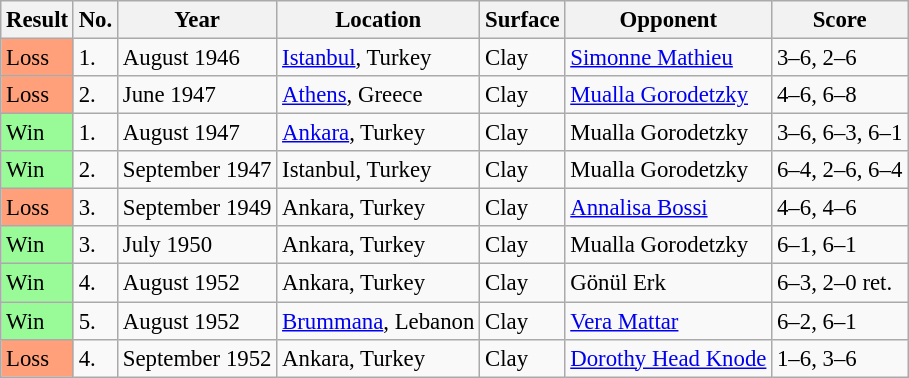<table class="sortable wikitable" style="font-size:95%">
<tr>
<th>Result</th>
<th>No.</th>
<th>Year</th>
<th>Location</th>
<th>Surface</th>
<th>Opponent</th>
<th>Score</th>
</tr>
<tr>
<td style="background:#ffa07a;">Loss</td>
<td>1.</td>
<td>August 1946</td>
<td><a href='#'>Istanbul</a>, Turkey</td>
<td>Clay</td>
<td> <a href='#'>Simonne Mathieu</a></td>
<td>3–6, 2–6</td>
</tr>
<tr>
<td style="background:#ffa07a;">Loss</td>
<td>2.</td>
<td>June 1947</td>
<td><a href='#'>Athens</a>, Greece</td>
<td>Clay</td>
<td> <a href='#'>Mualla Gorodetzky</a></td>
<td>4–6, 6–8</td>
</tr>
<tr>
<td style="background:#98fb98;">Win</td>
<td>1.</td>
<td>August 1947</td>
<td><a href='#'>Ankara</a>, Turkey</td>
<td>Clay</td>
<td> Mualla Gorodetzky</td>
<td>3–6, 6–3, 6–1</td>
</tr>
<tr>
<td style="background:#98fb98;">Win</td>
<td>2.</td>
<td>September 1947</td>
<td>Istanbul, Turkey</td>
<td>Clay</td>
<td> Mualla Gorodetzky</td>
<td>6–4, 2–6, 6–4</td>
</tr>
<tr>
<td style="background:#ffa07a;">Loss</td>
<td>3.</td>
<td>September 1949</td>
<td>Ankara, Turkey</td>
<td>Clay</td>
<td> <a href='#'>Annalisa Bossi</a></td>
<td>4–6, 4–6</td>
</tr>
<tr>
<td style="background:#98fb98;">Win</td>
<td>3.</td>
<td>July 1950</td>
<td>Ankara, Turkey</td>
<td>Clay</td>
<td> Mualla Gorodetzky</td>
<td>6–1, 6–1</td>
</tr>
<tr>
<td style="background:#98fb98;">Win</td>
<td>4.</td>
<td>August 1952</td>
<td>Ankara, Turkey</td>
<td>Clay</td>
<td> Gönül Erk</td>
<td>6–3, 2–0 ret.</td>
</tr>
<tr>
<td style="background:#98fb98;">Win</td>
<td>5.</td>
<td>August 1952</td>
<td><a href='#'>Brummana</a>, Lebanon</td>
<td>Clay</td>
<td> <a href='#'>Vera Mattar</a></td>
<td>6–2, 6–1</td>
</tr>
<tr>
<td style="background:#ffa07a;">Loss</td>
<td>4.</td>
<td>September 1952</td>
<td>Ankara, Turkey</td>
<td>Clay</td>
<td> <a href='#'>Dorothy Head Knode</a></td>
<td>1–6, 3–6</td>
</tr>
</table>
